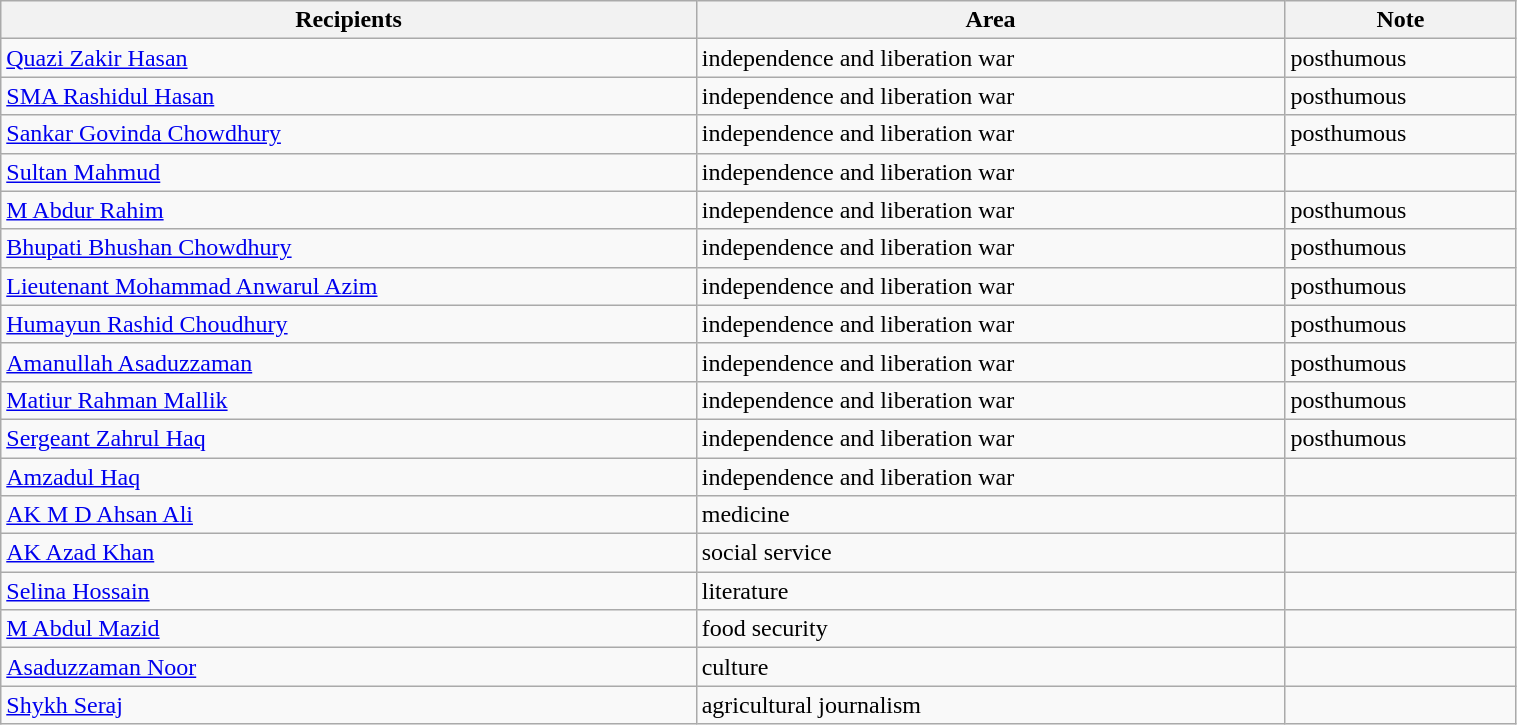<table class="wikitable" style="width:80%;">
<tr>
<th>Recipients</th>
<th>Area</th>
<th>Note</th>
</tr>
<tr>
<td><a href='#'>Quazi Zakir Hasan</a></td>
<td>independence and liberation war</td>
<td>posthumous</td>
</tr>
<tr>
<td><a href='#'>SMA Rashidul Hasan</a></td>
<td>independence and liberation war</td>
<td>posthumous</td>
</tr>
<tr>
<td><a href='#'>Sankar Govinda Chowdhury</a></td>
<td>independence and liberation war</td>
<td>posthumous</td>
</tr>
<tr>
<td><a href='#'>Sultan Mahmud</a></td>
<td>independence and liberation war</td>
<td></td>
</tr>
<tr>
<td><a href='#'>M Abdur Rahim</a></td>
<td>independence and liberation war</td>
<td>posthumous</td>
</tr>
<tr>
<td><a href='#'>Bhupati Bhushan Chowdhury</a></td>
<td>independence and liberation war</td>
<td>posthumous</td>
</tr>
<tr>
<td><a href='#'>Lieutenant Mohammad Anwarul Azim</a></td>
<td>independence and liberation war</td>
<td>posthumous</td>
</tr>
<tr>
<td><a href='#'>Humayun Rashid Choudhury</a></td>
<td>independence and liberation war</td>
<td>posthumous</td>
</tr>
<tr>
<td><a href='#'>Amanullah Asaduzzaman</a></td>
<td>independence and liberation war</td>
<td>posthumous</td>
</tr>
<tr>
<td><a href='#'>Matiur Rahman Mallik</a></td>
<td>independence and liberation war</td>
<td>posthumous</td>
</tr>
<tr>
<td><a href='#'>Sergeant Zahrul Haq</a></td>
<td>independence and liberation war</td>
<td>posthumous</td>
</tr>
<tr>
<td><a href='#'>Amzadul Haq</a></td>
<td>independence and liberation war</td>
<td></td>
</tr>
<tr>
<td><a href='#'>AK M D Ahsan Ali</a></td>
<td>medicine</td>
<td></td>
</tr>
<tr>
<td><a href='#'>AK Azad Khan</a></td>
<td>social service</td>
<td></td>
</tr>
<tr>
<td><a href='#'>Selina Hossain</a></td>
<td>literature</td>
<td></td>
</tr>
<tr>
<td><a href='#'>M Abdul Mazid</a></td>
<td>food security</td>
<td></td>
</tr>
<tr>
<td><a href='#'>Asaduzzaman Noor</a></td>
<td>culture</td>
<td></td>
</tr>
<tr>
<td><a href='#'>Shykh Seraj</a></td>
<td>agricultural journalism</td>
<td></td>
</tr>
</table>
